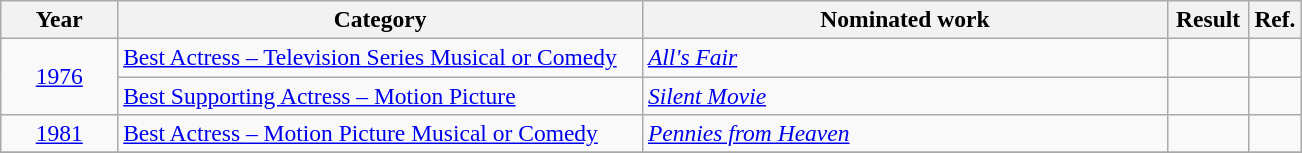<table class="wikitable unsortable plainrowheaders" Style=font-size:98%>
<tr>
<th scope="col" style="width:9%;">Year</th>
<th scope="col" style="width:20em;">Category</th>
<th scope="col" style="width:20em;">Nominated work</th>
<th scope="col" style="width:2em;">Result</th>
<th scope="col" style="width:4%;" class="unsortable">Ref.</th>
</tr>
<tr>
<td style="text-align:center;", rowspan=2><a href='#'>1976</a></td>
<td><a href='#'>Best Actress – Television Series Musical or Comedy</a></td>
<td><em><a href='#'>All's Fair</a></em></td>
<td></td>
<td></td>
</tr>
<tr>
<td><a href='#'>Best Supporting Actress – Motion Picture</a></td>
<td><em><a href='#'>Silent Movie</a></em></td>
<td></td>
<td></td>
</tr>
<tr>
<td style="text-align:center;"><a href='#'>1981</a></td>
<td><a href='#'>Best Actress – Motion Picture Musical or Comedy</a></td>
<td><em><a href='#'>Pennies from Heaven</a></em></td>
<td></td>
<td></td>
</tr>
<tr>
</tr>
</table>
